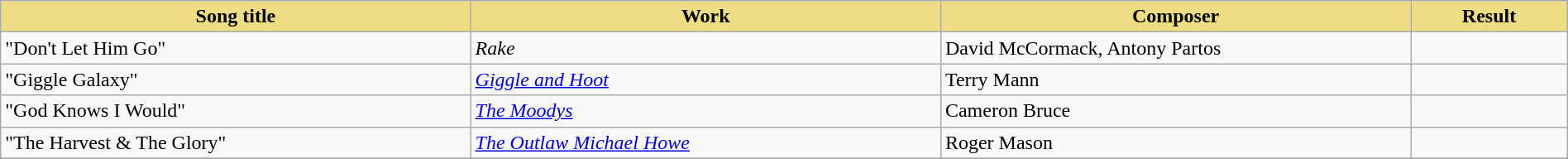<table class="wikitable" width=100%>
<tr>
<th style="width:30%;background:#EEDD82;">Song title</th>
<th style="width:30%;background:#EEDD82;">Work</th>
<th style="width:30%;background:#EEDD82;">Composer</th>
<th style="width:10%;background:#EEDD82;">Result<br></th>
</tr>
<tr>
<td>"Don't Let Him Go"</td>
<td><em>Rake</em></td>
<td>David McCormack, Antony Partos</td>
<td></td>
</tr>
<tr>
<td>"Giggle Galaxy"</td>
<td><em><a href='#'>Giggle and Hoot</a></em></td>
<td>Terry Mann</td>
<td></td>
</tr>
<tr>
<td>"God Knows I Would"</td>
<td><em><a href='#'>The Moodys</a></em></td>
<td>Cameron Bruce</td>
<td></td>
</tr>
<tr>
<td>"The Harvest & The Glory"</td>
<td><em><a href='#'>The Outlaw Michael Howe</a></em></td>
<td>Roger Mason</td>
<td></td>
</tr>
<tr>
</tr>
</table>
